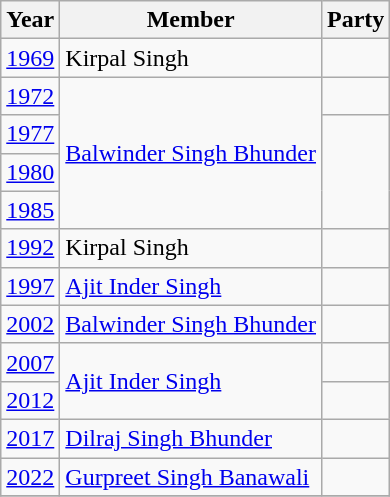<table class="wikitable sortable">
<tr>
<th>Year</th>
<th>Member</th>
<th colspan="2">Party</th>
</tr>
<tr>
<td><a href='#'>1969</a></td>
<td>Kirpal Singh</td>
<td></td>
</tr>
<tr>
<td><a href='#'>1972</a></td>
<td rowspan=4><a href='#'>Balwinder Singh Bhunder</a></td>
<td></td>
</tr>
<tr>
<td><a href='#'>1977</a></td>
</tr>
<tr>
<td><a href='#'>1980</a></td>
</tr>
<tr>
<td><a href='#'>1985</a></td>
</tr>
<tr>
<td><a href='#'>1992</a></td>
<td>Kirpal Singh</td>
<td></td>
</tr>
<tr>
<td><a href='#'>1997</a></td>
<td><a href='#'>Ajit Inder Singh</a></td>
<td></td>
</tr>
<tr>
<td><a href='#'>2002</a></td>
<td><a href='#'>Balwinder Singh Bhunder</a></td>
<td></td>
</tr>
<tr>
<td><a href='#'>2007</a></td>
<td rowspan=2><a href='#'>Ajit Inder Singh</a></td>
<td></td>
</tr>
<tr>
<td><a href='#'>2012</a></td>
</tr>
<tr>
<td><a href='#'>2017</a></td>
<td><a href='#'>Dilraj Singh Bhunder</a></td>
<td></td>
</tr>
<tr>
<td><a href='#'>2022</a></td>
<td><a href='#'>Gurpreet Singh Banawali</a></td>
<td></td>
</tr>
<tr>
</tr>
</table>
